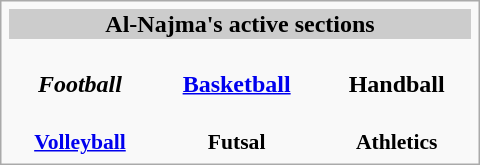<table class="infobox" style="width: 20em; font-size: 95%em;align: center">
<tr bgcolor="#cccccc" style="text-align: center">
<th colspan="3">Al-Najma's active sections</th>
</tr>
<tr style="text-align: center">
<td><br><strong><em>Football</em></strong></td>
<td><br><strong><a href='#'>Basketball</a></strong></td>
<td><br><strong>Handball</strong></td>
</tr>
<tr style="font-size: 90%; text-align: center">
<td><br><strong><a href='#'>Volleyball</a></strong></td>
<td><br><strong>Futsal</strong></td>
<td><br><strong>Athletics</strong></td>
</tr>
</table>
